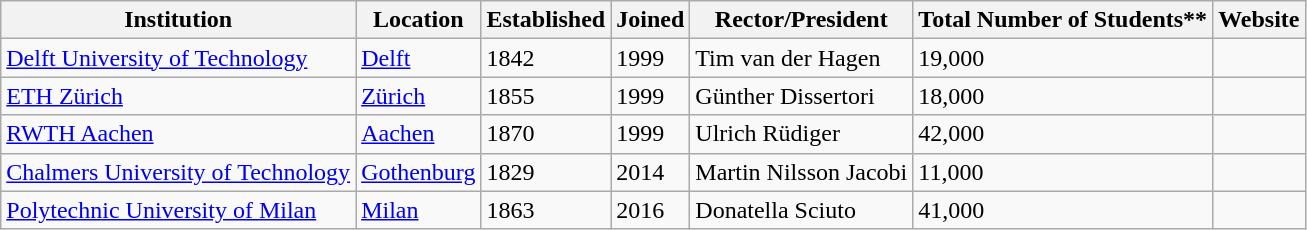<table class="wikitable">
<tr>
<th>Institution</th>
<th>Location</th>
<th>Established</th>
<th>Joined</th>
<th>Rector/President</th>
<th>Total Number of Students**</th>
<th>Website</th>
</tr>
<tr>
<td><a href='#'>Delft University of Technology</a></td>
<td> <a href='#'>Delft</a></td>
<td>1842</td>
<td>1999</td>
<td>Tim van der Hagen</td>
<td>19,000</td>
<td></td>
</tr>
<tr>
<td><a href='#'>ETH Zürich</a></td>
<td> <a href='#'>Zürich</a></td>
<td>1855</td>
<td>1999</td>
<td>Günther Dissertori</td>
<td>18,000</td>
<td></td>
</tr>
<tr>
<td><a href='#'>RWTH Aachen</a></td>
<td> <a href='#'>Aachen</a></td>
<td>1870</td>
<td>1999</td>
<td>Ulrich Rüdiger</td>
<td>42,000</td>
<td></td>
</tr>
<tr>
<td><a href='#'>Chalmers University of Technology</a></td>
<td> <a href='#'>Gothenburg</a></td>
<td>1829</td>
<td>2014</td>
<td>Martin Nilsson Jacobi</td>
<td>11,000</td>
<td></td>
</tr>
<tr>
<td><a href='#'>Polytechnic University of Milan</a></td>
<td> <a href='#'>Milan</a></td>
<td>1863</td>
<td>2016</td>
<td>Donatella Sciuto</td>
<td>41,000</td>
<td></td>
</tr>
</table>
